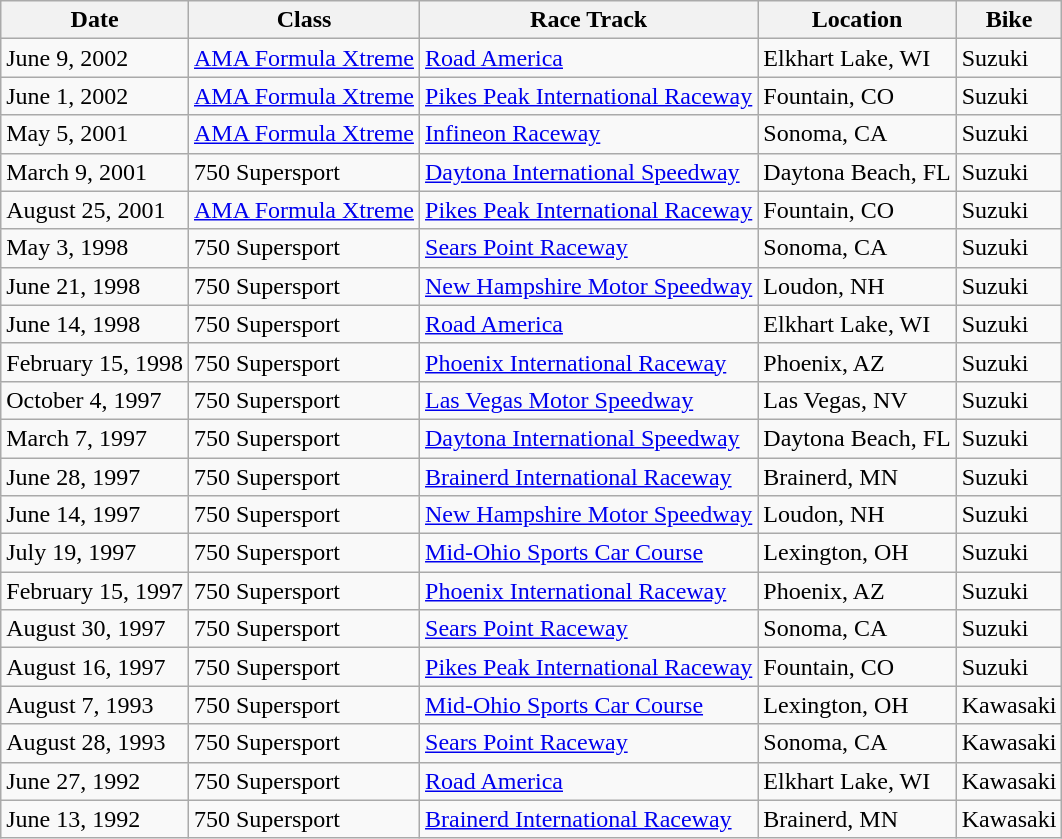<table class="wikitable">
<tr>
<th>Date</th>
<th>Class</th>
<th>Race Track</th>
<th>Location</th>
<th>Bike</th>
</tr>
<tr>
<td>June 9, 2002</td>
<td><a href='#'>AMA Formula Xtreme</a></td>
<td><a href='#'>Road America</a></td>
<td>Elkhart Lake, WI</td>
<td>Suzuki</td>
</tr>
<tr>
<td>June 1, 2002</td>
<td><a href='#'>AMA Formula Xtreme</a></td>
<td><a href='#'>Pikes Peak International Raceway</a></td>
<td>Fountain, CO</td>
<td>Suzuki</td>
</tr>
<tr>
<td>May 5, 2001</td>
<td><a href='#'>AMA Formula Xtreme</a></td>
<td><a href='#'>Infineon Raceway</a></td>
<td>Sonoma, CA</td>
<td>Suzuki</td>
</tr>
<tr>
<td>March 9, 2001</td>
<td>750 Supersport</td>
<td><a href='#'>Daytona International Speedway</a></td>
<td>Daytona Beach, FL</td>
<td>Suzuki</td>
</tr>
<tr>
<td>August 25, 2001</td>
<td><a href='#'>AMA Formula Xtreme</a></td>
<td><a href='#'>Pikes Peak International Raceway</a></td>
<td>Fountain, CO</td>
<td>Suzuki</td>
</tr>
<tr>
<td>May 3, 1998</td>
<td>750 Supersport</td>
<td><a href='#'>Sears Point Raceway</a></td>
<td>Sonoma, CA</td>
<td>Suzuki</td>
</tr>
<tr>
<td>June 21, 1998</td>
<td>750 Supersport</td>
<td><a href='#'>New Hampshire Motor Speedway</a></td>
<td>Loudon, NH</td>
<td>Suzuki</td>
</tr>
<tr>
<td>June 14, 1998</td>
<td>750 Supersport</td>
<td><a href='#'>Road America</a></td>
<td>Elkhart Lake, WI</td>
<td>Suzuki</td>
</tr>
<tr>
<td>February 15, 1998</td>
<td>750 Supersport</td>
<td><a href='#'>Phoenix International Raceway</a></td>
<td>Phoenix, AZ</td>
<td>Suzuki</td>
</tr>
<tr>
<td>October 4, 1997</td>
<td>750 Supersport</td>
<td><a href='#'>Las Vegas Motor Speedway</a></td>
<td>Las Vegas, NV</td>
<td>Suzuki</td>
</tr>
<tr>
<td>March 7, 1997</td>
<td>750 Supersport</td>
<td><a href='#'>Daytona International Speedway</a></td>
<td>Daytona Beach, FL</td>
<td>Suzuki</td>
</tr>
<tr>
<td>June 28, 1997</td>
<td>750 Supersport</td>
<td><a href='#'>Brainerd International Raceway</a></td>
<td>Brainerd, MN</td>
<td>Suzuki</td>
</tr>
<tr>
<td>June 14, 1997</td>
<td>750 Supersport</td>
<td><a href='#'>New Hampshire Motor Speedway</a></td>
<td>Loudon, NH</td>
<td>Suzuki</td>
</tr>
<tr>
<td>July 19, 1997</td>
<td>750 Supersport</td>
<td><a href='#'>Mid-Ohio Sports Car Course</a></td>
<td>Lexington, OH</td>
<td>Suzuki</td>
</tr>
<tr>
<td>February 15, 1997</td>
<td>750 Supersport</td>
<td><a href='#'>Phoenix International Raceway</a></td>
<td>Phoenix, AZ</td>
<td>Suzuki</td>
</tr>
<tr>
<td>August 30, 1997</td>
<td>750 Supersport</td>
<td><a href='#'>Sears Point Raceway</a></td>
<td>Sonoma, CA</td>
<td>Suzuki</td>
</tr>
<tr>
<td>August 16, 1997</td>
<td>750 Supersport</td>
<td><a href='#'>Pikes Peak International Raceway</a></td>
<td>Fountain, CO</td>
<td>Suzuki</td>
</tr>
<tr>
<td>August 7, 1993</td>
<td>750 Supersport</td>
<td><a href='#'>Mid-Ohio Sports Car Course</a></td>
<td>Lexington, OH</td>
<td>Kawasaki</td>
</tr>
<tr>
<td>August 28, 1993</td>
<td>750 Supersport</td>
<td><a href='#'>Sears Point Raceway</a></td>
<td>Sonoma, CA</td>
<td>Kawasaki</td>
</tr>
<tr>
<td>June 27, 1992</td>
<td>750 Supersport</td>
<td><a href='#'>Road America</a></td>
<td>Elkhart Lake, WI</td>
<td>Kawasaki</td>
</tr>
<tr>
<td>June 13, 1992</td>
<td>750 Supersport</td>
<td><a href='#'>Brainerd International Raceway</a></td>
<td>Brainerd, MN</td>
<td>Kawasaki</td>
</tr>
</table>
